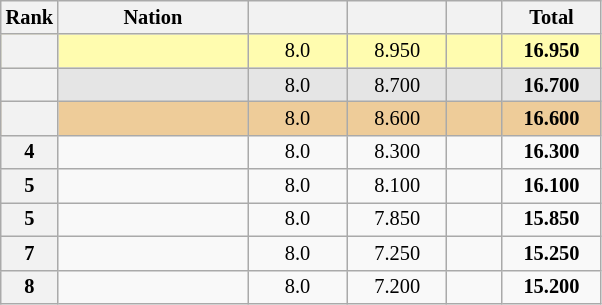<table class="wikitable sortable" style="text-align:center; font-size:85%">
<tr>
<th scope="col" style="width:25px;">Rank</th>
<th ! scope="col" style="width:120px;">Nation</th>
<th ! scope="col" style="width:60px;"></th>
<th ! scope="col" style="width:60px;"></th>
<th ! scope="col" style="width:30px;"></th>
<th ! scope="col" style="width:60px;">Total</th>
</tr>
<tr bgcolor=fffcaf>
<th scope=row></th>
<td align=left></td>
<td>8.0</td>
<td>8.950</td>
<td></td>
<td><strong>16.950</strong></td>
</tr>
<tr bgcolor=e5e5e5>
<th scope=row></th>
<td align=left></td>
<td>8.0</td>
<td>8.700</td>
<td></td>
<td><strong>16.700</strong></td>
</tr>
<tr bgcolor=eecc99>
<th scope=row></th>
<td align=left></td>
<td>8.0</td>
<td>8.600</td>
<td></td>
<td><strong>16.600</strong></td>
</tr>
<tr>
<th scope=row>4</th>
<td align=left></td>
<td>8.0</td>
<td>8.300</td>
<td></td>
<td><strong>16.300</strong></td>
</tr>
<tr>
<th scope=row>5</th>
<td align=left></td>
<td>8.0</td>
<td>8.100</td>
<td></td>
<td><strong>16.100</strong></td>
</tr>
<tr>
<th scope=row>5</th>
<td align=left></td>
<td>8.0</td>
<td>7.850</td>
<td></td>
<td><strong>15.850</strong></td>
</tr>
<tr>
<th scope=row>7</th>
<td align=left></td>
<td>8.0</td>
<td>7.250</td>
<td></td>
<td><strong>15.250</strong></td>
</tr>
<tr>
<th scope=row>8</th>
<td align=left></td>
<td>8.0</td>
<td>7.200</td>
<td></td>
<td><strong>15.200</strong></td>
</tr>
</table>
